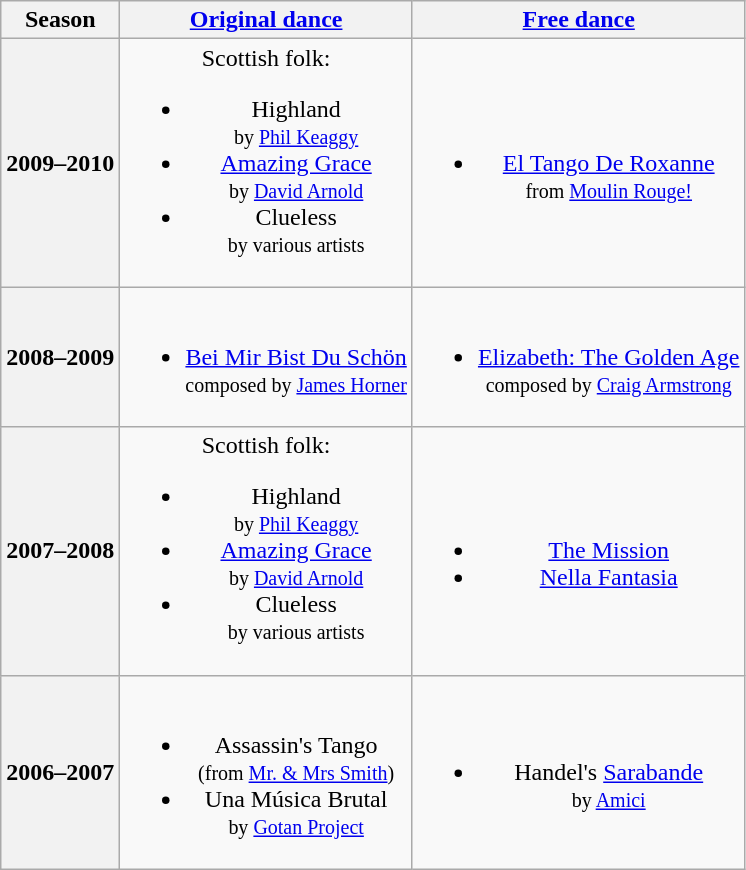<table class="wikitable" style="text-align:center">
<tr>
<th>Season</th>
<th><a href='#'>Original dance</a></th>
<th><a href='#'>Free dance</a></th>
</tr>
<tr>
<th>2009–2010 <br> </th>
<td>Scottish folk:<br><ul><li>Highland <br><small> by <a href='#'>Phil Keaggy</a> </small></li><li><a href='#'>Amazing Grace</a> <br><small> by <a href='#'>David Arnold</a> </small></li><li>Clueless <br><small> by various artists </small></li></ul></td>
<td><br><ul><li><a href='#'>El Tango De Roxanne</a> <br><small> from <a href='#'>Moulin Rouge!</a> </small></li></ul></td>
</tr>
<tr>
<th>2008–2009 <br> </th>
<td><br><ul><li><a href='#'>Bei Mir Bist Du Schön</a> <br><small> composed by <a href='#'>James Horner</a> </small></li></ul></td>
<td><br><ul><li><a href='#'>Elizabeth: The Golden Age</a> <br><small> composed by <a href='#'>Craig Armstrong</a> </small></li></ul></td>
</tr>
<tr>
<th>2007–2008</th>
<td>Scottish folk:<br><ul><li>Highland <br><small> by <a href='#'>Phil Keaggy</a> </small></li><li><a href='#'>Amazing Grace</a> <br><small> by <a href='#'>David Arnold</a> </small></li><li>Clueless <br><small> by various artists </small></li></ul></td>
<td><br><ul><li><a href='#'>The Mission</a></li><li><a href='#'>Nella Fantasia</a></li></ul></td>
</tr>
<tr>
<th>2006–2007</th>
<td><br><ul><li>Assassin's Tango <br><small> (from <a href='#'>Mr. & Mrs Smith</a>) </small></li><li>Una Música Brutal <br><small> by <a href='#'>Gotan Project</a> </small></li></ul></td>
<td><br><ul><li>Handel's <a href='#'>Sarabande</a> <br><small> by <a href='#'>Amici</a> </small></li></ul></td>
</tr>
</table>
